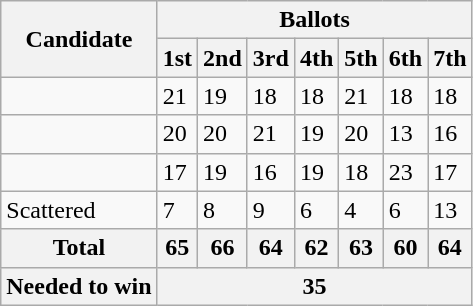<table class="wikitable sortable">
<tr>
<th rowspan="2">Candidate</th>
<th colspan="7">Ballots</th>
</tr>
<tr>
<th>1st</th>
<th>2nd</th>
<th>3rd</th>
<th>4th</th>
<th>5th</th>
<th>6th</th>
<th>7th</th>
</tr>
<tr>
<td></td>
<td>21</td>
<td>19</td>
<td>18</td>
<td>18</td>
<td>21</td>
<td>18</td>
<td>18</td>
</tr>
<tr>
<td></td>
<td>20</td>
<td>20</td>
<td>21</td>
<td>19</td>
<td>20</td>
<td>13</td>
<td>16</td>
</tr>
<tr>
<td></td>
<td>17</td>
<td>19</td>
<td>16</td>
<td>19</td>
<td>18</td>
<td>23</td>
<td>17</td>
</tr>
<tr class="sortbottom static-row-header">
<td>Scattered</td>
<td>7</td>
<td>8</td>
<td>9</td>
<td>6</td>
<td>4</td>
<td>6</td>
<td>13</td>
</tr>
<tr>
<th>Total</th>
<th>65</th>
<th>66</th>
<th>64</th>
<th>62</th>
<th>63</th>
<th>60</th>
<th>64</th>
</tr>
<tr>
<th>Needed to win</th>
<th colspan="7">35</th>
</tr>
</table>
